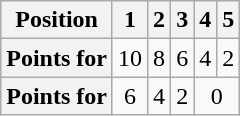<table class="wikitable floatleft" style="text-align: center">
<tr>
<th scope="col">Position</th>
<th scope="col">1</th>
<th scope="col">2</th>
<th scope="col">3</th>
<th scope="col">4</th>
<th scope="col">5</th>
</tr>
<tr>
<th scope="row">Points for </th>
<td>10</td>
<td>8</td>
<td>6</td>
<td>4</td>
<td>2</td>
</tr>
<tr>
<th scope="row">Points for </th>
<td>6</td>
<td>4</td>
<td>2</td>
<td colspan=2>0</td>
</tr>
</table>
